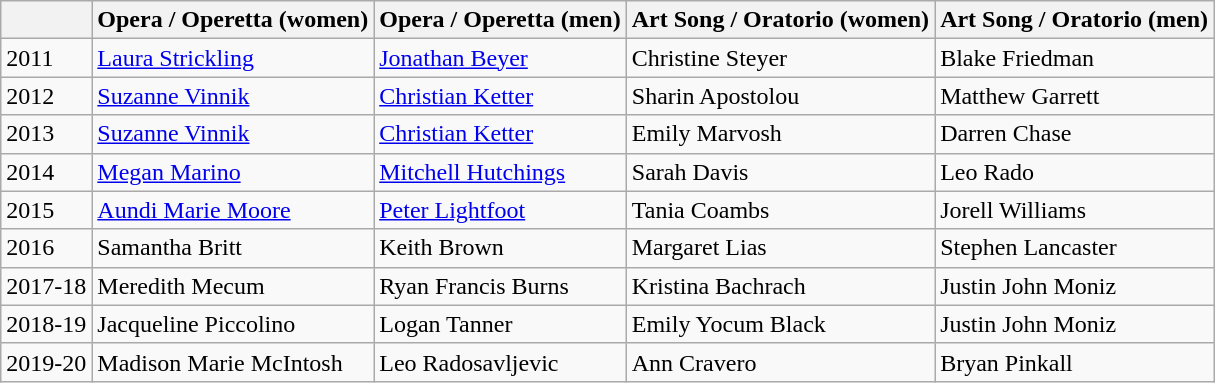<table class="wikitable">
<tr>
<th></th>
<th>Opera / Operetta (women)</th>
<th>Opera / Operetta (men)</th>
<th>Art Song / Oratorio (women)</th>
<th>Art Song / Oratorio (men)</th>
</tr>
<tr>
<td>2011</td>
<td><a href='#'>Laura Strickling</a></td>
<td><a href='#'>Jonathan Beyer</a></td>
<td>Christine Steyer</td>
<td>Blake Friedman</td>
</tr>
<tr>
<td>2012</td>
<td><a href='#'>Suzanne Vinnik</a></td>
<td><a href='#'>Christian Ketter</a></td>
<td>Sharin Apostolou</td>
<td>Matthew Garrett</td>
</tr>
<tr>
<td>2013</td>
<td><a href='#'>Suzanne Vinnik</a></td>
<td><a href='#'>Christian Ketter</a></td>
<td>Emily Marvosh</td>
<td>Darren Chase</td>
</tr>
<tr>
<td>2014</td>
<td><a href='#'>Megan Marino</a></td>
<td><a href='#'>Mitchell Hutchings</a></td>
<td>Sarah Davis</td>
<td>Leo Rado</td>
</tr>
<tr>
<td>2015</td>
<td><a href='#'>Aundi Marie Moore</a></td>
<td><a href='#'>Peter Lightfoot</a></td>
<td>Tania Coambs</td>
<td>Jorell Williams</td>
</tr>
<tr>
<td>2016</td>
<td>Samantha Britt</td>
<td>Keith Brown</td>
<td>Margaret Lias</td>
<td>Stephen Lancaster</td>
</tr>
<tr>
<td>2017-18</td>
<td>Meredith Mecum</td>
<td>Ryan Francis Burns</td>
<td>Kristina Bachrach</td>
<td>Justin John Moniz</td>
</tr>
<tr>
<td>2018-19</td>
<td>Jacqueline Piccolino</td>
<td>Logan Tanner</td>
<td>Emily Yocum Black</td>
<td>Justin John Moniz</td>
</tr>
<tr>
<td>2019-20</td>
<td>Madison Marie McIntosh</td>
<td>Leo Radosavljevic</td>
<td>Ann Cravero</td>
<td>Bryan Pinkall</td>
</tr>
</table>
